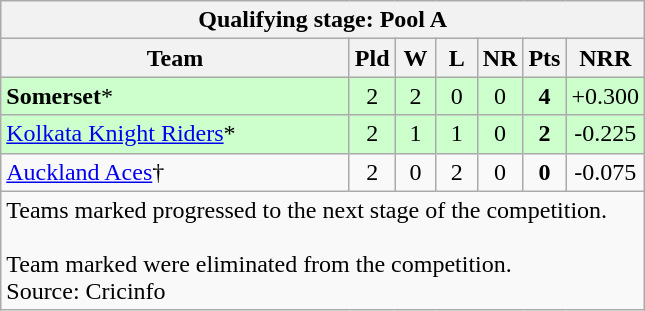<table class="wikitable" style="text-align:center;">
<tr>
<th colspan="8">Qualifying stage: Pool A</th>
</tr>
<tr>
<th width=225>Team</th>
<th width=20 abbr="Played">Pld</th>
<th width=20 abbr="Won">W</th>
<th width=20 abbr="Lost">L</th>
<th width=20 abbr="No Result">NR</th>
<th width=20 abbr="Points">Pts</th>
<th width=20 abbr="Net run rate">NRR</th>
</tr>
<tr style="background:#ccffcc;">
<td align=left> <strong>Somerset</strong>*</td>
<td>2</td>
<td>2</td>
<td>0</td>
<td>0</td>
<td><strong>4</strong></td>
<td>+0.300</td>
</tr>
<tr style="background:#ccffcc;">
<td align=left> <a href='#'>Kolkata Knight Riders</a>*</td>
<td>2</td>
<td>1</td>
<td>1</td>
<td>0</td>
<td><strong>2</strong></td>
<td>-0.225</td>
</tr>
<tr>
<td align=left> <a href='#'>Auckland Aces</a>†</td>
<td>2</td>
<td>0</td>
<td>2</td>
<td>0</td>
<td><strong>0</strong></td>
<td>-0.075</td>
</tr>
<tr>
<td colspan="8" align="left">Teams marked  progressed to the next stage of the competition.<br><br>Team marked  were eliminated from the competition.<br>Source: Cricinfo</td>
</tr>
</table>
